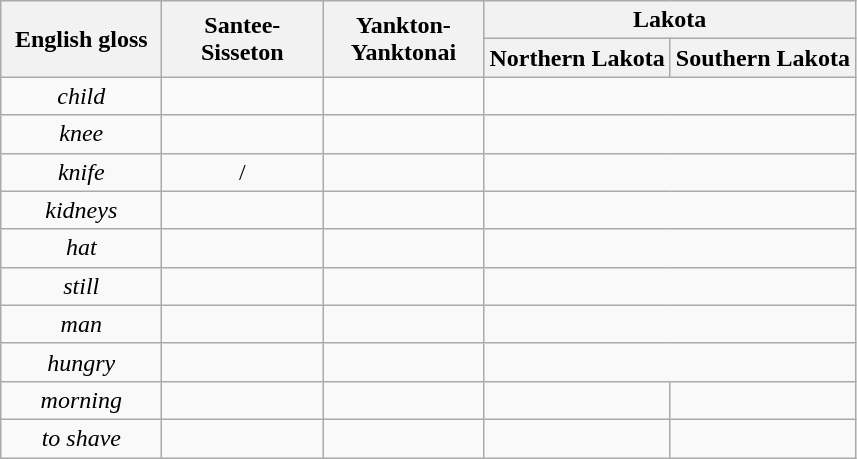<table class="wikitable">
<tr>
<th align="center" width="100" rowspan="2">English gloss</th>
<th align="center" width="100" rowspan="2">Santee-Sisseton</th>
<th align="center" width="100" rowspan="2">Yankton-Yanktonai</th>
<th align="center" colspan="2" width="200">Lakota</th>
</tr>
<tr>
<th align="center">Northern Lakota</th>
<th align="center">Southern Lakota</th>
</tr>
<tr>
<td align="center"><em>child</em></td>
<td align="center"></td>
<td align="center"></td>
<td align="center" colspan="2"></td>
</tr>
<tr>
<td align="center"><em>knee</em></td>
<td align="center"></td>
<td align="center"></td>
<td align="center" colspan="2"></td>
</tr>
<tr>
<td align="center"><em>knife</em></td>
<td align="center"> / </td>
<td align="center"></td>
<td align="center" colspan="2"></td>
</tr>
<tr>
<td align="center"><em>kidneys</em></td>
<td align="center"></td>
<td align="center"></td>
<td align="center" colspan="2"></td>
</tr>
<tr>
<td align="center"><em>hat</em></td>
<td align="center"></td>
<td align="center"></td>
<td align="center" colspan="2"></td>
</tr>
<tr>
<td align="center"><em>still</em></td>
<td align="center"></td>
<td align="center"></td>
<td align="center" colspan="2"></td>
</tr>
<tr>
<td align="center"><em>man</em></td>
<td align="center"></td>
<td align="center"></td>
<td align="center" colspan="2"></td>
</tr>
<tr>
<td align="center"><em>hungry</em></td>
<td align="center"></td>
<td align="center"></td>
<td align="center" colspan="2"></td>
</tr>
<tr>
<td align="center"><em>morning</em></td>
<td align="center"></td>
<td align="center"></td>
<td align="center"></td>
<td align="center"></td>
</tr>
<tr>
<td align="center"><em>to shave</em></td>
<td align="center"></td>
<td align="center"></td>
<td align="center"></td>
<td align="center"></td>
</tr>
</table>
